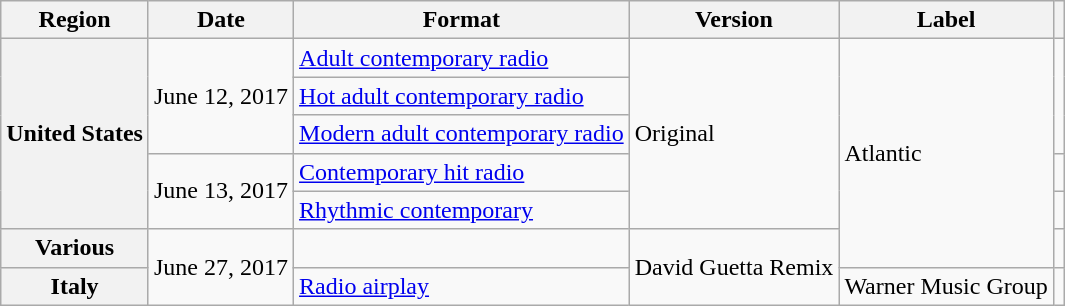<table class="wikitable plainrowheaders">
<tr>
<th scope="col">Region</th>
<th scope="col">Date</th>
<th scope="col">Format</th>
<th scope="col">Version</th>
<th scope="col">Label</th>
<th scope="col"></th>
</tr>
<tr>
<th scope="row" rowspan="5">United States</th>
<td rowspan="3">June 12, 2017</td>
<td><a href='#'>Adult contemporary radio</a></td>
<td rowspan="5">Original</td>
<td rowspan="6">Atlantic</td>
<td rowspan="3" align="center"></td>
</tr>
<tr>
<td><a href='#'>Hot adult contemporary radio</a></td>
</tr>
<tr>
<td><a href='#'>Modern adult contemporary radio</a></td>
</tr>
<tr>
<td rowspan="2">June 13, 2017</td>
<td><a href='#'>Contemporary hit radio</a></td>
<td align="center"></td>
</tr>
<tr>
<td><a href='#'>Rhythmic contemporary</a></td>
<td align="center"></td>
</tr>
<tr>
<th scope="row">Various</th>
<td rowspan="2">June 27, 2017</td>
<td></td>
<td rowspan="2">David Guetta Remix</td>
<td align="center"></td>
</tr>
<tr>
<th scope="row">Italy</th>
<td><a href='#'>Radio airplay</a></td>
<td>Warner Music Group</td>
<td align="center"></td>
</tr>
</table>
